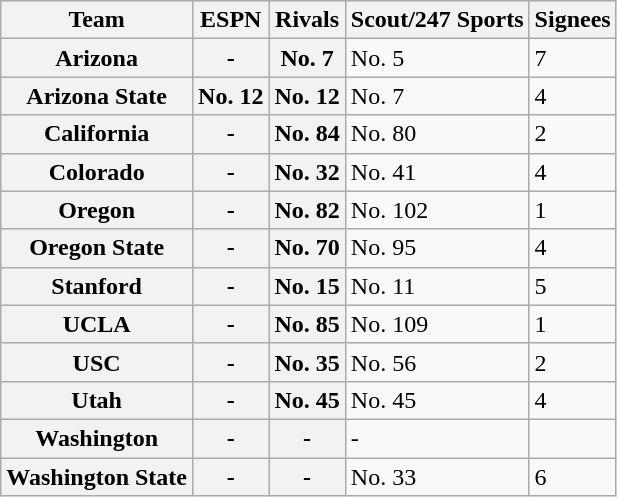<table class="wikitable">
<tr>
<th>Team</th>
<th>ESPN</th>
<th>Rivals</th>
<th>Scout/247 Sports</th>
<th>Signees</th>
</tr>
<tr>
<th style=>Arizona</th>
<th>-</th>
<th>No. 7</th>
<td>No. 5</td>
<td>7</td>
</tr>
<tr>
<th style=>Arizona State</th>
<th>No. 12</th>
<th>No. 12</th>
<td>No. 7</td>
<td>4</td>
</tr>
<tr>
<th style=>California</th>
<th>-</th>
<th>No. 84</th>
<td>No. 80</td>
<td>2</td>
</tr>
<tr>
<th style=>Colorado</th>
<th>-</th>
<th>No. 32</th>
<td>No. 41</td>
<td>4</td>
</tr>
<tr>
<th style=>Oregon</th>
<th>-</th>
<th>No. 82</th>
<td>No. 102</td>
<td>1</td>
</tr>
<tr>
<th style=>Oregon State</th>
<th>-</th>
<th>No. 70</th>
<td>No. 95</td>
<td>4</td>
</tr>
<tr>
<th style=>Stanford</th>
<th>-</th>
<th>No. 15</th>
<td>No. 11</td>
<td>5</td>
</tr>
<tr>
<th style=>UCLA</th>
<th>-</th>
<th>No. 85</th>
<td>No. 109</td>
<td>1</td>
</tr>
<tr>
<th style=>USC</th>
<th>-</th>
<th>No. 35</th>
<td>No. 56</td>
<td>2</td>
</tr>
<tr>
<th style=>Utah</th>
<th>-</th>
<th>No. 45</th>
<td>No. 45</td>
<td>4</td>
</tr>
<tr>
<th style=>Washington</th>
<th>-</th>
<th>-</th>
<td>-</td>
<td></td>
</tr>
<tr>
<th style=>Washington State</th>
<th>-</th>
<th>-</th>
<td>No. 33</td>
<td>6</td>
</tr>
</table>
